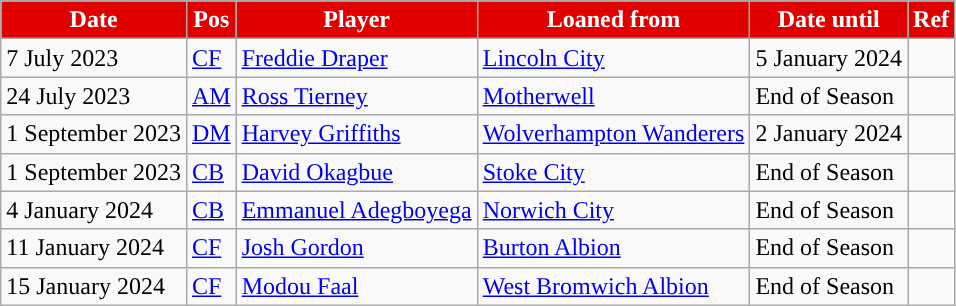<table class="wikitable plainrowheaders sortable">
<tr>
<th style="background:#E00000;color:white;">Date</th>
<th style="background:#E00000;color:white;">Pos</th>
<th style="background:#E00000;color:white;">Player</th>
<th style="background:#E00000;color:white;">Loaned from</th>
<th style="background:#E00000;color:white;">Date until</th>
<th style="background:#E00000;color:white;">Ref</th>
</tr>
<tr>
<td>7 July 2023</td>
<td><a href='#'>CF</a></td>
<td> <a href='#'>Freddie Draper</a></td>
<td> <a href='#'>Lincoln City</a></td>
<td>5 January 2024</td>
<td></td>
</tr>
<tr>
<td>24 July 2023</td>
<td><a href='#'>AM</a></td>
<td> <a href='#'>Ross Tierney</a></td>
<td> <a href='#'>Motherwell</a></td>
<td>End of Season</td>
<td></td>
</tr>
<tr>
<td>1 September 2023</td>
<td><a href='#'>DM</a></td>
<td> <a href='#'>Harvey Griffiths</a></td>
<td> <a href='#'>Wolverhampton Wanderers</a></td>
<td>2 January 2024</td>
<td></td>
</tr>
<tr>
<td>1 September 2023</td>
<td><a href='#'>CB</a></td>
<td> <a href='#'>David Okagbue</a></td>
<td> <a href='#'>Stoke City</a></td>
<td>End of Season</td>
<td></td>
</tr>
<tr>
<td>4 January 2024</td>
<td><a href='#'>CB</a></td>
<td> <a href='#'>Emmanuel Adegboyega</a></td>
<td> <a href='#'>Norwich City</a></td>
<td>End of Season</td>
<td></td>
</tr>
<tr>
<td>11 January 2024</td>
<td><a href='#'>CF</a></td>
<td> <a href='#'>Josh Gordon</a></td>
<td> <a href='#'>Burton Albion</a></td>
<td>End of Season</td>
<td></td>
</tr>
<tr>
<td>15 January 2024</td>
<td><a href='#'>CF</a></td>
<td> <a href='#'>Modou Faal</a></td>
<td> <a href='#'>West Bromwich Albion</a></td>
<td>End of Season</td>
<td></td>
</tr>
</table>
